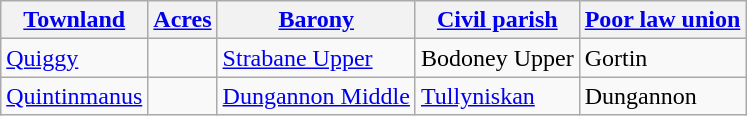<table class="wikitable sortable" style="border:1px;">
<tr>
<th><a href='#'>Townland</a></th>
<th><a href='#'>Acres</a></th>
<th><a href='#'>Barony</a></th>
<th><a href='#'>Civil parish</a></th>
<th><a href='#'>Poor law union</a></th>
</tr>
<tr>
<td><a href='#'>Quiggy</a></td>
<td align="right"></td>
<td><a href='#'>Strabane Upper</a></td>
<td>Bodoney Upper</td>
<td>Gortin</td>
</tr>
<tr>
<td><a href='#'>Quintinmanus</a></td>
<td align="right"></td>
<td><a href='#'>Dungannon Middle</a></td>
<td><a href='#'>Tullyniskan</a></td>
<td>Dungannon</td>
</tr>
</table>
